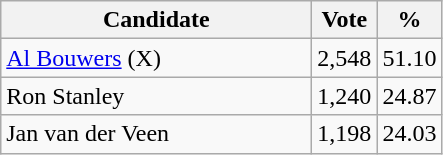<table class="wikitable">
<tr>
<th bgcolor="#DDDDFF" width="200px">Candidate</th>
<th bgcolor="#DDDDFF">Vote</th>
<th bgcolor="#DDDDFF">%</th>
</tr>
<tr>
<td><a href='#'>Al Bouwers</a> (X)</td>
<td>2,548</td>
<td>51.10</td>
</tr>
<tr>
<td>Ron Stanley</td>
<td>1,240</td>
<td>24.87</td>
</tr>
<tr>
<td>Jan van der Veen</td>
<td>1,198</td>
<td>24.03</td>
</tr>
</table>
